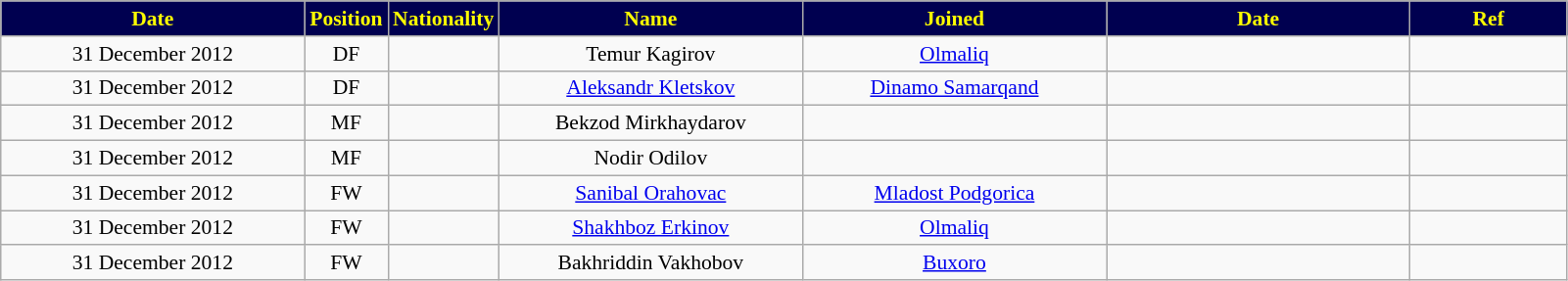<table class="wikitable" style="text-align:center; font-size:90%">
<tr>
<th style="background:#000050; color:yellow; width:200px;">Date</th>
<th style="background:#000050; color:yellow; width:50px;">Position</th>
<th style="background:#000050; color:yellow; width:50px;">Nationality</th>
<th style="background:#000050; color:yellow; width:200px;">Name</th>
<th style="background:#000050; color:yellow; width:200px;">Joined</th>
<th style="background:#000050; color:yellow; width:200px;">Date</th>
<th style="background:#000050; color:yellow; width:100px;">Ref</th>
</tr>
<tr>
<td>31 December 2012</td>
<td>DF</td>
<td></td>
<td>Temur Kagirov</td>
<td><a href='#'>Olmaliq</a></td>
<td></td>
<td></td>
</tr>
<tr>
<td>31 December 2012</td>
<td>DF</td>
<td></td>
<td><a href='#'>Aleksandr Kletskov</a></td>
<td><a href='#'>Dinamo Samarqand</a></td>
<td></td>
<td></td>
</tr>
<tr>
<td>31 December 2012</td>
<td>MF</td>
<td></td>
<td>Bekzod Mirkhaydarov</td>
<td></td>
<td></td>
<td></td>
</tr>
<tr>
<td>31 December 2012</td>
<td>MF</td>
<td></td>
<td>Nodir Odilov</td>
<td></td>
<td></td>
<td></td>
</tr>
<tr>
<td>31 December 2012</td>
<td>FW</td>
<td></td>
<td><a href='#'>Sanibal Orahovac</a></td>
<td><a href='#'>Mladost Podgorica</a></td>
<td></td>
<td></td>
</tr>
<tr>
<td>31 December 2012</td>
<td>FW</td>
<td></td>
<td><a href='#'>Shakhboz Erkinov</a></td>
<td><a href='#'>Olmaliq</a></td>
<td></td>
<td></td>
</tr>
<tr>
<td>31 December 2012</td>
<td>FW</td>
<td></td>
<td>Bakhriddin Vakhobov</td>
<td><a href='#'>Buxoro</a></td>
<td></td>
<td></td>
</tr>
</table>
